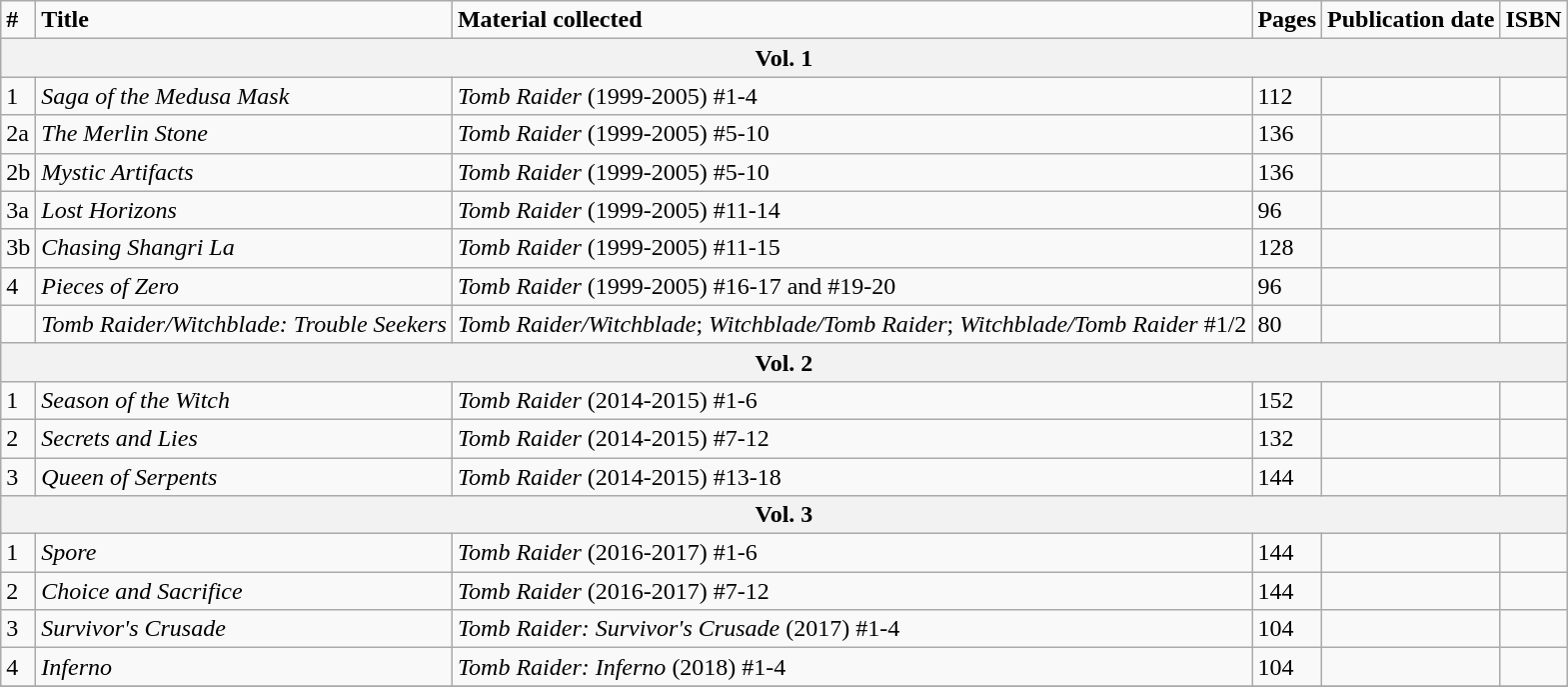<table class="wikitable">
<tr>
<td><strong>#</strong></td>
<td><strong>Title</strong></td>
<td><strong>Material collected</strong></td>
<td><strong>Pages</strong></td>
<td><strong>Publication date</strong></td>
<td><strong>ISBN</strong></td>
</tr>
<tr>
<th colspan="6">Vol. 1</th>
</tr>
<tr>
<td>1</td>
<td><em>Saga of the Medusa Mask</em></td>
<td><em>Tomb Raider</em> (1999-2005) #1-4</td>
<td>112</td>
<td></td>
<td></td>
</tr>
<tr>
<td>2a</td>
<td><em>The Merlin Stone</em></td>
<td><em>Tomb Raider</em> (1999-2005) #5-10</td>
<td>136</td>
<td></td>
<td></td>
</tr>
<tr>
<td>2b</td>
<td><em>Mystic Artifacts</em></td>
<td><em>Tomb Raider</em> (1999-2005) #5-10</td>
<td>136</td>
<td></td>
<td></td>
</tr>
<tr>
<td>3a</td>
<td><em>Lost Horizons</em></td>
<td><em>Tomb Raider</em> (1999-2005) #11-14</td>
<td>96</td>
<td></td>
<td></td>
</tr>
<tr>
<td>3b</td>
<td><em>Chasing Shangri La</em></td>
<td><em>Tomb Raider</em> (1999-2005) #11-15</td>
<td>128</td>
<td></td>
<td></td>
</tr>
<tr>
<td>4</td>
<td><em>Pieces of Zero</em></td>
<td><em>Tomb Raider</em> (1999-2005) #16-17 and #19-20</td>
<td>96</td>
<td></td>
<td></td>
</tr>
<tr>
<td></td>
<td><em>Tomb Raider/Witchblade: Trouble Seekers</em></td>
<td><em>Tomb Raider/Witchblade</em>; <em>Witchblade/Tomb Raider</em>; <em>Witchblade/Tomb Raider</em> #1/2</td>
<td>80</td>
<td></td>
<td></td>
</tr>
<tr>
<th colspan="6">Vol. 2</th>
</tr>
<tr>
<td>1</td>
<td><em>Season of the Witch</em></td>
<td><em>Tomb Raider</em> (2014-2015) #1-6</td>
<td>152</td>
<td></td>
<td></td>
</tr>
<tr>
<td>2</td>
<td><em>Secrets and Lies</em></td>
<td><em>Tomb Raider</em> (2014-2015) #7-12</td>
<td>132</td>
<td></td>
<td></td>
</tr>
<tr>
<td>3</td>
<td><em>Queen of Serpents</em></td>
<td><em>Tomb Raider</em> (2014-2015) #13-18</td>
<td>144</td>
<td></td>
<td></td>
</tr>
<tr>
<th colspan="6">Vol. 3</th>
</tr>
<tr>
<td>1</td>
<td><em>Spore</em></td>
<td><em>Tomb Raider</em> (2016-2017) #1-6</td>
<td>144</td>
<td></td>
<td></td>
</tr>
<tr>
<td>2</td>
<td><em>Choice and Sacrifice</em></td>
<td><em>Tomb Raider</em> (2016-2017) #7-12</td>
<td>144</td>
<td></td>
<td></td>
</tr>
<tr>
<td>3</td>
<td><em>Survivor's Crusade</em></td>
<td><em>Tomb Raider: Survivor's Crusade</em> (2017) #1-4</td>
<td>104</td>
<td></td>
<td></td>
</tr>
<tr>
<td>4</td>
<td><em>Inferno</em></td>
<td><em>Tomb Raider: Inferno</em> (2018) #1-4</td>
<td>104</td>
<td></td>
<td></td>
</tr>
<tr>
</tr>
</table>
